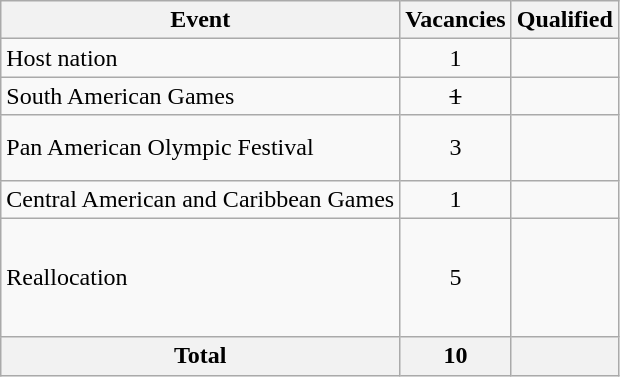<table class="wikitable">
<tr>
<th>Event</th>
<th>Vacancies</th>
<th>Qualified</th>
</tr>
<tr>
<td>Host nation</td>
<td style="text-align:center;">1</td>
<td></td>
</tr>
<tr>
<td>South American Games</td>
<td style="text-align:center;"><s>1</s></td>
<td></td>
</tr>
<tr>
<td>Pan American Olympic Festival</td>
<td style="text-align:center;">3</td>
<td><br><br></td>
</tr>
<tr>
<td>Central American and Caribbean Games</td>
<td style="text-align:center;">1</td>
<td></td>
</tr>
<tr>
<td>Reallocation</td>
<td style="text-align:center;">5</td>
<td><br><br><br><br></td>
</tr>
<tr>
<th>Total</th>
<th>10</th>
<th></th>
</tr>
</table>
